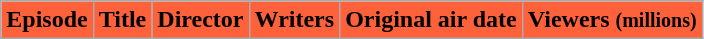<table class="wikitable plainrowheaders">
<tr>
<th style="background:#FF623B;">Episode</th>
<th style="background:#FF623B;">Title</th>
<th style="background:#FF623B;">Director</th>
<th style="background:#FF623B;">Writers</th>
<th style="background:#FF623B;">Original air date</th>
<th style="background:#FF623B;">Viewers <small>(millions)</small><br>






</th>
</tr>
</table>
